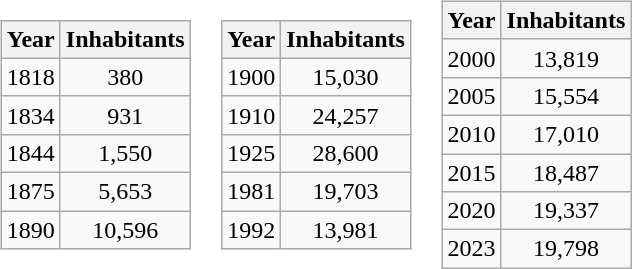<table class="toptextcells">
<tr>
<td><br><table class="wikitable" style="text-align:center;">
<tr>
<th>Year</th>
<th>Inhabitants</th>
</tr>
<tr>
<td>1818</td>
<td>380</td>
</tr>
<tr>
<td>1834</td>
<td>931</td>
</tr>
<tr>
<td>1844</td>
<td>1,550</td>
</tr>
<tr>
<td>1875</td>
<td>5,653</td>
</tr>
<tr>
<td>1890</td>
<td>10,596</td>
</tr>
</table>
</td>
<td><br><table class="wikitable" style="text-align:center">
<tr>
<th>Year</th>
<th>Inhabitants</th>
</tr>
<tr>
<td>1900</td>
<td>15,030</td>
</tr>
<tr>
<td>1910</td>
<td>24,257</td>
</tr>
<tr>
<td>1925</td>
<td>28,600</td>
</tr>
<tr>
<td>1981</td>
<td>19,703</td>
</tr>
<tr>
<td>1992</td>
<td>13,981</td>
</tr>
</table>
</td>
<td><br><table class="wikitable" style="text-align:center">
<tr>
<th>Year</th>
<th>Inhabitants</th>
</tr>
<tr>
<td>2000</td>
<td>13,819</td>
</tr>
<tr>
<td>2005</td>
<td>15,554</td>
</tr>
<tr>
<td>2010</td>
<td>17,010</td>
</tr>
<tr>
<td>2015</td>
<td>18,487</td>
</tr>
<tr>
<td>2020</td>
<td>19,337</td>
</tr>
<tr>
<td>2023</td>
<td>19,798</td>
</tr>
</table>
</td>
</tr>
</table>
